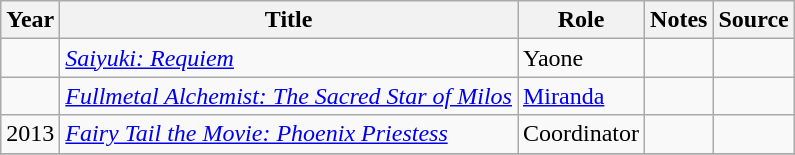<table class="wikitable sortable plainrowheaders">
<tr>
<th>Year</th>
<th>Title</th>
<th>Role</th>
<th class="unsortable">Notes</th>
<th class="unsortable">Source</th>
</tr>
<tr>
<td></td>
<td><em><a href='#'>Saiyuki: Requiem</a></em></td>
<td>Yaone</td>
<td></td>
<td></td>
</tr>
<tr>
<td></td>
<td><em><a href='#'>Fullmetal Alchemist: The Sacred Star of Milos</a></em></td>
<td><a href='#'>Miranda</a></td>
<td></td>
<td></td>
</tr>
<tr>
<td>2013</td>
<td><em><a href='#'>Fairy Tail the Movie: Phoenix Priestess</a></em></td>
<td>Coordinator</td>
<td></td>
<td></td>
</tr>
<tr>
</tr>
</table>
